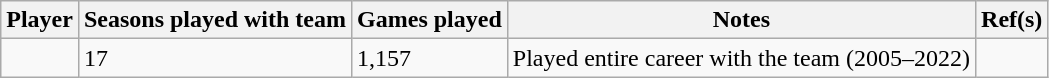<table class="wikitable sortable plainrowheaders">
<tr>
<th scope="col">Player</th>
<th scope="col">Seasons played with team</th>
<th scope="col">Games played</th>
<th scope="col">Notes</th>
<th scope="col" class="unsortable">Ref(s)</th>
</tr>
<tr>
<td></td>
<td>17</td>
<td>1,157</td>
<td>Played entire career with the team (2005–2022)</td>
<td></td>
</tr>
</table>
